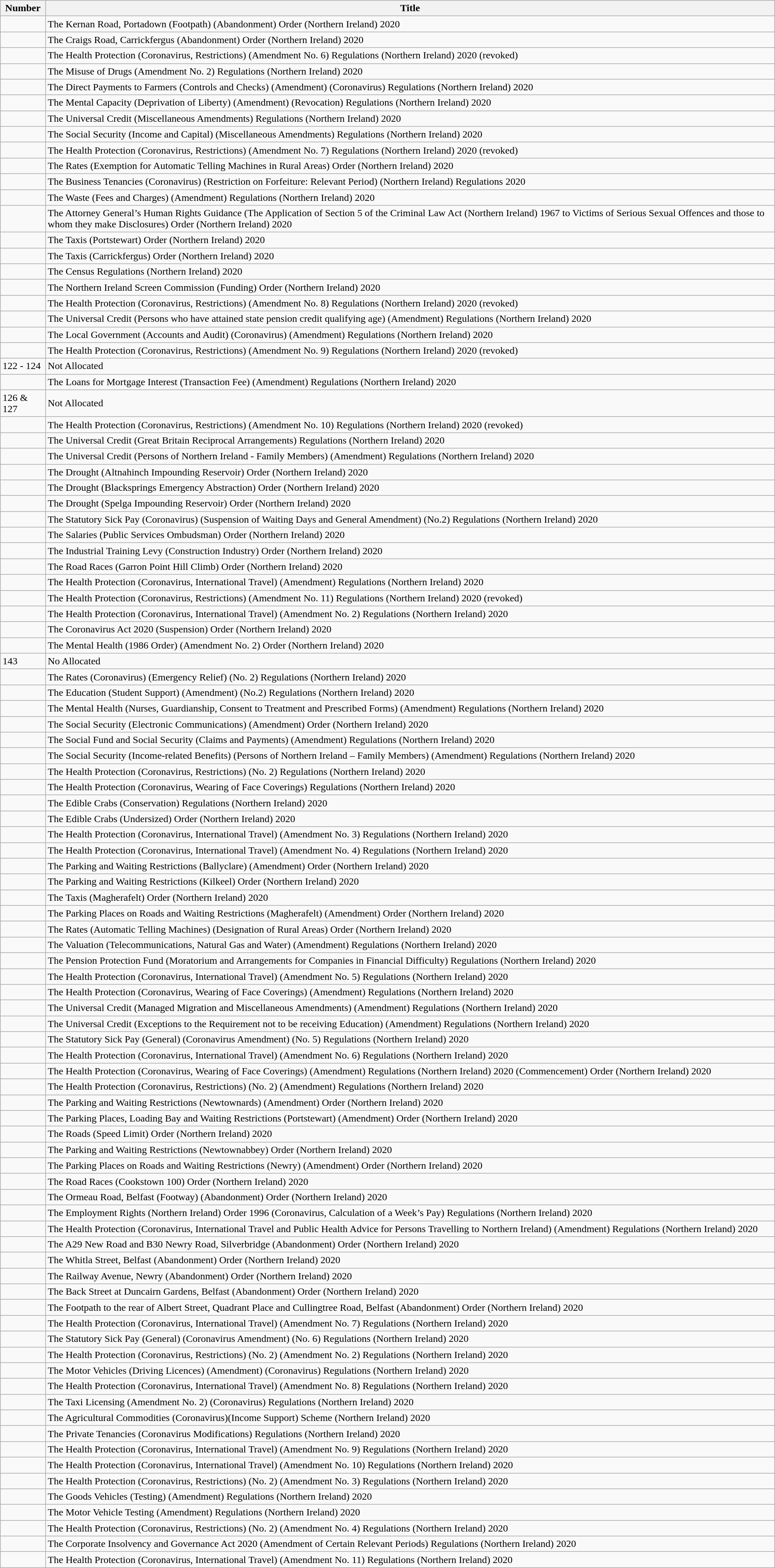<table class="wikitable collapsible">
<tr>
<th>Number</th>
<th>Title</th>
</tr>
<tr>
<td></td>
<td>The Kernan Road, Portadown (Footpath) (Abandonment) Order (Northern Ireland) 2020</td>
</tr>
<tr>
<td></td>
<td>The Craigs Road, Carrickfergus (Abandonment) Order (Northern Ireland) 2020</td>
</tr>
<tr>
<td></td>
<td>The Health Protection (Coronavirus, Restrictions) (Amendment No. 6) Regulations (Northern Ireland) 2020 (revoked)</td>
</tr>
<tr>
<td></td>
<td>The Misuse of Drugs (Amendment No. 2) Regulations (Northern Ireland) 2020</td>
</tr>
<tr>
<td></td>
<td>The Direct Payments to Farmers (Controls and Checks) (Amendment) (Coronavirus) Regulations (Northern Ireland) 2020</td>
</tr>
<tr>
<td></td>
<td>The Mental Capacity (Deprivation of Liberty) (Amendment) (Revocation) Regulations (Northern Ireland) 2020</td>
</tr>
<tr>
<td></td>
<td>The Universal Credit (Miscellaneous Amendments) Regulations (Northern Ireland) 2020</td>
</tr>
<tr>
<td></td>
<td>The Social Security (Income and Capital) (Miscellaneous Amendments) Regulations (Northern Ireland) 2020</td>
</tr>
<tr>
<td></td>
<td>The Health Protection (Coronavirus, Restrictions) (Amendment No. 7) Regulations (Northern Ireland) 2020 (revoked)</td>
</tr>
<tr>
<td></td>
<td>The Rates (Exemption for Automatic Telling Machines in Rural Areas) Order (Northern Ireland) 2020</td>
</tr>
<tr>
<td></td>
<td>The Business Tenancies (Coronavirus) (Restriction on Forfeiture: Relevant Period) (Northern Ireland) Regulations 2020</td>
</tr>
<tr>
<td></td>
<td>The Waste (Fees and Charges) (Amendment) Regulations (Northern Ireland) 2020</td>
</tr>
<tr>
<td></td>
<td>The Attorney General’s Human Rights Guidance (The Application of Section 5 of the Criminal Law Act (Northern Ireland) 1967 to Victims of Serious Sexual Offences and those to whom they make Disclosures) Order (Northern Ireland) 2020</td>
</tr>
<tr>
<td></td>
<td>The Taxis (Portstewart) Order (Northern Ireland) 2020</td>
</tr>
<tr>
<td></td>
<td>The Taxis (Carrickfergus) Order (Northern Ireland) 2020</td>
</tr>
<tr>
<td></td>
<td>The Census Regulations (Northern Ireland) 2020</td>
</tr>
<tr>
<td></td>
<td>The Northern Ireland Screen Commission (Funding) Order (Northern Ireland) 2020</td>
</tr>
<tr>
<td></td>
<td>The Health Protection (Coronavirus, Restrictions) (Amendment No. 8) Regulations (Northern Ireland) 2020 (revoked)</td>
</tr>
<tr>
<td></td>
<td>The Universal Credit (Persons who have attained state pension credit qualifying age) (Amendment) Regulations (Northern Ireland) 2020</td>
</tr>
<tr>
<td></td>
<td>The Local Government (Accounts and Audit) (Coronavirus) (Amendment) Regulations (Northern Ireland) 2020</td>
</tr>
<tr>
<td></td>
<td>The Health Protection (Coronavirus, Restrictions) (Amendment No. 9) Regulations (Northern Ireland) 2020 (revoked)</td>
</tr>
<tr>
<td>122 - 124</td>
<td>Not Allocated</td>
</tr>
<tr>
<td></td>
<td>The Loans for Mortgage Interest (Transaction Fee) (Amendment) Regulations (Northern Ireland) 2020</td>
</tr>
<tr>
<td>126 & 127</td>
<td>Not Allocated</td>
</tr>
<tr>
<td></td>
<td>The Health Protection (Coronavirus, Restrictions) (Amendment No. 10) Regulations (Northern Ireland) 2020 (revoked)</td>
</tr>
<tr>
<td></td>
<td>The Universal Credit (Great Britain Reciprocal Arrangements) Regulations (Northern Ireland) 2020</td>
</tr>
<tr>
<td></td>
<td>The Universal Credit (Persons of Northern Ireland - Family Members) (Amendment) Regulations (Northern Ireland) 2020</td>
</tr>
<tr>
<td></td>
<td>The Drought (Altnahinch Impounding Reservoir) Order (Northern Ireland) 2020</td>
</tr>
<tr>
<td></td>
<td>The Drought (Blacksprings Emergency Abstraction) Order (Northern Ireland) 2020</td>
</tr>
<tr>
<td></td>
<td>The Drought (Spelga Impounding Reservoir) Order (Northern Ireland) 2020</td>
</tr>
<tr>
<td></td>
<td>The Statutory Sick Pay (Coronavirus) (Suspension of Waiting Days and General Amendment) (No.2) Regulations (Northern Ireland) 2020</td>
</tr>
<tr>
<td></td>
<td>The Salaries (Public Services Ombudsman) Order (Northern Ireland) 2020</td>
</tr>
<tr>
<td></td>
<td>The Industrial Training Levy (Construction Industry) Order (Northern Ireland) 2020</td>
</tr>
<tr>
<td></td>
<td>The Road Races (Garron Point Hill Climb) Order (Northern Ireland) 2020</td>
</tr>
<tr>
<td></td>
<td>The Health Protection (Coronavirus, International Travel) (Amendment) Regulations (Northern Ireland) 2020</td>
</tr>
<tr>
<td></td>
<td>The Health Protection (Coronavirus, Restrictions) (Amendment No. 11) Regulations (Northern Ireland) 2020 (revoked)</td>
</tr>
<tr>
<td></td>
<td>The Health Protection (Coronavirus, International Travel) (Amendment No. 2) Regulations (Northern Ireland) 2020</td>
</tr>
<tr>
<td></td>
<td>The Coronavirus Act 2020 (Suspension) Order (Northern Ireland) 2020</td>
</tr>
<tr>
<td></td>
<td>The Mental Health (1986 Order) (Amendment No. 2) Order (Northern Ireland) 2020</td>
</tr>
<tr>
<td>143</td>
<td>No Allocated</td>
</tr>
<tr>
<td></td>
<td>The Rates (Coronavirus) (Emergency Relief) (No. 2) Regulations (Northern Ireland) 2020</td>
</tr>
<tr>
<td></td>
<td>The Education (Student Support) (Amendment) (No.2) Regulations (Northern Ireland) 2020</td>
</tr>
<tr>
<td></td>
<td>The Mental Health (Nurses, Guardianship, Consent to Treatment and Prescribed Forms) (Amendment) Regulations (Northern Ireland) 2020</td>
</tr>
<tr>
<td></td>
<td>The Social Security (Electronic Communications) (Amendment) Order (Northern Ireland) 2020</td>
</tr>
<tr>
<td></td>
<td>The Social Fund and Social Security (Claims and Payments) (Amendment) Regulations (Northern Ireland) 2020</td>
</tr>
<tr>
<td></td>
<td>The Social Security (Income-related Benefits) (Persons of Northern Ireland – Family Members) (Amendment) Regulations (Northern Ireland) 2020</td>
</tr>
<tr>
<td></td>
<td>The Health Protection (Coronavirus, Restrictions) (No. 2) Regulations (Northern Ireland) 2020</td>
</tr>
<tr>
<td></td>
<td>The Health Protection (Coronavirus, Wearing of Face Coverings) Regulations (Northern Ireland) 2020</td>
</tr>
<tr>
<td></td>
<td>The Edible Crabs (Conservation) Regulations (Northern Ireland) 2020</td>
</tr>
<tr>
<td></td>
<td>The Edible Crabs (Undersized) Order (Northern Ireland) 2020</td>
</tr>
<tr>
<td></td>
<td>The Health Protection (Coronavirus, International Travel) (Amendment No. 3) Regulations (Northern Ireland) 2020</td>
</tr>
<tr>
<td></td>
<td>The Health Protection (Coronavirus, International Travel) (Amendment No. 4) Regulations (Northern Ireland) 2020</td>
</tr>
<tr>
<td></td>
<td>The Parking and Waiting Restrictions (Ballyclare) (Amendment) Order (Northern Ireland) 2020</td>
</tr>
<tr>
<td></td>
<td>The Parking and Waiting Restrictions (Kilkeel) Order (Northern Ireland) 2020</td>
</tr>
<tr>
<td></td>
<td>The Taxis (Magherafelt) Order (Northern Ireland) 2020</td>
</tr>
<tr>
<td></td>
<td>The Parking Places on Roads and Waiting Restrictions (Magherafelt) (Amendment) Order (Northern Ireland) 2020</td>
</tr>
<tr>
<td></td>
<td>The Rates (Automatic Telling Machines) (Designation of Rural Areas) Order (Northern Ireland) 2020</td>
</tr>
<tr>
<td></td>
<td>The Valuation (Telecommunications, Natural Gas and Water) (Amendment) Regulations (Northern Ireland) 2020</td>
</tr>
<tr>
<td></td>
<td>The Pension Protection Fund (Moratorium and Arrangements for Companies in Financial Difficulty) Regulations (Northern Ireland) 2020</td>
</tr>
<tr>
<td></td>
<td>The Health Protection (Coronavirus, International Travel) (Amendment No. 5) Regulations (Northern Ireland) 2020</td>
</tr>
<tr>
<td></td>
<td>The Health Protection (Coronavirus, Wearing of Face Coverings) (Amendment) Regulations (Northern Ireland) 2020</td>
</tr>
<tr>
<td></td>
<td>The Universal Credit (Managed Migration and Miscellaneous Amendments) (Amendment) Regulations (Northern Ireland) 2020</td>
</tr>
<tr>
<td></td>
<td>The Universal Credit (Exceptions to the Requirement not to be receiving Education) (Amendment) Regulations (Northern Ireland) 2020</td>
</tr>
<tr>
<td></td>
<td>The Statutory Sick Pay (General) (Coronavirus Amendment) (No. 5) Regulations (Northern Ireland) 2020</td>
</tr>
<tr>
<td></td>
<td>The Health Protection (Coronavirus, International Travel) (Amendment No. 6) Regulations (Northern Ireland) 2020</td>
</tr>
<tr>
<td></td>
<td>The Health Protection (Coronavirus, Wearing of Face Coverings) (Amendment) Regulations (Northern Ireland) 2020 (Commencement) Order (Northern Ireland) 2020</td>
</tr>
<tr>
<td></td>
<td>The Health Protection (Coronavirus, Restrictions) (No. 2) (Amendment) Regulations (Northern Ireland) 2020</td>
</tr>
<tr>
<td></td>
<td>The Parking and Waiting Restrictions (Newtownards) (Amendment) Order (Northern Ireland) 2020</td>
</tr>
<tr>
<td></td>
<td>The Parking Places, Loading Bay and Waiting Restrictions (Portstewart) (Amendment) Order (Northern Ireland) 2020</td>
</tr>
<tr>
<td></td>
<td>The Roads (Speed Limit) Order (Northern Ireland) 2020</td>
</tr>
<tr>
<td></td>
<td>The Parking and Waiting Restrictions (Newtownabbey) Order (Northern Ireland) 2020</td>
</tr>
<tr>
<td></td>
<td>The Parking Places on Roads and Waiting Restrictions (Newry) (Amendment) Order (Northern Ireland) 2020</td>
</tr>
<tr>
<td></td>
<td>The Road Races (Cookstown 100) Order (Northern Ireland) 2020</td>
</tr>
<tr>
<td></td>
<td>The Ormeau Road, Belfast (Footway) (Abandonment) Order (Northern Ireland) 2020</td>
</tr>
<tr>
<td></td>
<td>The Employment Rights (Northern Ireland) Order 1996 (Coronavirus, Calculation of a Week’s Pay) Regulations (Northern Ireland) 2020</td>
</tr>
<tr>
<td></td>
<td>The Health Protection (Coronavirus, International Travel and Public Health Advice for Persons Travelling to Northern Ireland) (Amendment) Regulations (Northern Ireland) 2020</td>
</tr>
<tr>
<td></td>
<td>The A29 New Road and B30 Newry Road, Silverbridge (Abandonment) Order (Northern Ireland) 2020</td>
</tr>
<tr>
<td></td>
<td>The Whitla Street, Belfast (Abandonment) Order (Northern Ireland) 2020</td>
</tr>
<tr>
<td></td>
<td>The Railway Avenue, Newry (Abandonment) Order (Northern Ireland) 2020</td>
</tr>
<tr>
<td></td>
<td>The Back Street at Duncairn Gardens, Belfast (Abandonment) Order (Northern Ireland) 2020</td>
</tr>
<tr>
<td></td>
<td>The Footpath to the rear of Albert Street, Quadrant Place and Cullingtree Road, Belfast (Abandonment) Order (Northern Ireland) 2020</td>
</tr>
<tr>
<td></td>
<td>The Health Protection (Coronavirus, International Travel) (Amendment No. 7) Regulations (Northern Ireland) 2020</td>
</tr>
<tr>
<td></td>
<td>The Statutory Sick Pay (General) (Coronavirus Amendment) (No. 6) Regulations (Northern Ireland) 2020</td>
</tr>
<tr>
<td></td>
<td>The Health Protection (Coronavirus, Restrictions) (No. 2) (Amendment No. 2) Regulations (Northern Ireland) 2020</td>
</tr>
<tr>
<td></td>
<td>The Motor Vehicles (Driving Licences) (Amendment) (Coronavirus) Regulations (Northern Ireland) 2020</td>
</tr>
<tr>
<td></td>
<td>The Health Protection (Coronavirus, International Travel) (Amendment No. 8) Regulations (Northern Ireland) 2020</td>
</tr>
<tr>
<td></td>
<td>The Taxi Licensing (Amendment No. 2) (Coronavirus) Regulations (Northern Ireland) 2020</td>
</tr>
<tr>
<td></td>
<td>The Agricultural Commodities (Coronavirus)(Income Support) Scheme (Northern Ireland) 2020</td>
</tr>
<tr>
<td></td>
<td>The Private Tenancies (Coronavirus Modifications) Regulations (Northern Ireland) 2020</td>
</tr>
<tr>
<td></td>
<td>The Health Protection (Coronavirus, International Travel) (Amendment No. 9) Regulations (Northern Ireland) 2020</td>
</tr>
<tr>
<td></td>
<td>The Health Protection (Coronavirus, International Travel) (Amendment No. 10) Regulations (Northern Ireland) 2020</td>
</tr>
<tr>
<td></td>
<td>The Health Protection (Coronavirus, Restrictions) (No. 2) (Amendment No. 3) Regulations (Northern Ireland) 2020</td>
</tr>
<tr>
<td></td>
<td>The Goods Vehicles (Testing) (Amendment) Regulations (Northern Ireland) 2020</td>
</tr>
<tr>
<td></td>
<td>The Motor Vehicle Testing (Amendment) Regulations (Northern Ireland) 2020</td>
</tr>
<tr>
<td></td>
<td>The Health Protection (Coronavirus, Restrictions) (No. 2) (Amendment No. 4) Regulations (Northern Ireland) 2020</td>
</tr>
<tr>
<td></td>
<td>The Corporate Insolvency and Governance Act 2020 (Amendment of Certain Relevant Periods) Regulations (Northern Ireland) 2020</td>
</tr>
<tr>
<td></td>
<td>The Health Protection (Coronavirus, International Travel) (Amendment No. 11) Regulations (Northern Ireland) 2020</td>
</tr>
</table>
